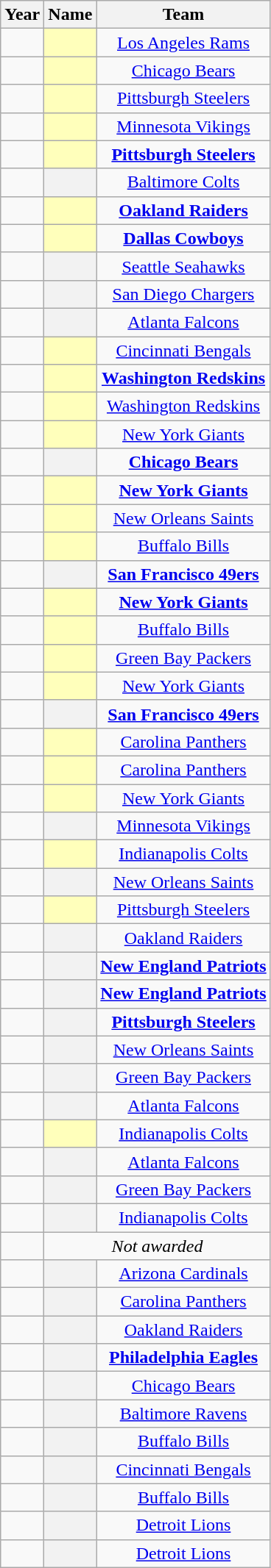<table class="wikitable sortable plainrowheaders" style="text-align:center">
<tr>
<th scope="col">Year</th>
<th scope="col">Name</th>
<th scope="col">Team</th>
</tr>
<tr>
<td></td>
<th scope="row" style="text-align:center; background:#ffb;"></th>
<td><a href='#'>Los Angeles Rams</a></td>
</tr>
<tr>
<td></td>
<th scope="row" style="text-align:center; background:#ffb;"></th>
<td><a href='#'>Chicago Bears</a></td>
</tr>
<tr>
<td></td>
<th scope="row" style="text-align:center; background:#ffb;"> </th>
<td><a href='#'>Pittsburgh Steelers</a></td>
</tr>
<tr>
<td></td>
<th scope="row" style="text-align:center; background:#ffb;"> </th>
<td><a href='#'>Minnesota Vikings</a></td>
</tr>
<tr>
<td></td>
<th scope="row" style="text-align:center; background:#ffb;"></th>
<td><strong><a href='#'>Pittsburgh Steelers</a></strong></td>
</tr>
<tr>
<td></td>
<th scope="row" style=text-align:center; background:ffb;"></th>
<td><a href='#'>Baltimore Colts</a></td>
</tr>
<tr>
<td></td>
<th scope="row" style="text-align:center; background:#ffb;"></th>
<td><strong><a href='#'>Oakland Raiders</a></strong></td>
</tr>
<tr>
<td></td>
<th scope="row" style="text-align:center; background:#ffb;"></th>
<td><strong><a href='#'>Dallas Cowboys</a></strong></td>
</tr>
<tr>
<td></td>
<th scope="row" style=text-align:center; background:ffb;"></th>
<td><a href='#'>Seattle Seahawks</a></td>
</tr>
<tr>
<td></td>
<th scope="row" style=text-align:center; background:ffb;"></th>
<td><a href='#'>San Diego Chargers</a></td>
</tr>
<tr>
<td></td>
<th scope="row" style=text-align:center; background:ffb;"></th>
<td><a href='#'>Atlanta Falcons</a></td>
</tr>
<tr>
<td></td>
<th scope="row" style="text-align:center; background:#ffb;"></th>
<td><a href='#'>Cincinnati Bengals</a></td>
</tr>
<tr>
<td></td>
<th scope="row" style="text-align:center; background:#ffb;"> </th>
<td><strong><a href='#'>Washington Redskins</a></strong></td>
</tr>
<tr>
<td></td>
<th scope="row" style="text-align:center; background:#ffb;"> </th>
<td><a href='#'>Washington Redskins</a></td>
</tr>
<tr>
<td></td>
<th scope="row" style="text-align:center; background:#ffb;"> </th>
<td><a href='#'>New York Giants</a></td>
</tr>
<tr>
<td></td>
<th scope="row" style=text-align:center; background:ffb;"></th>
<td><strong><a href='#'>Chicago Bears</a></strong></td>
</tr>
<tr>
<td></td>
<th scope="row" style="text-align:center; background:#ffb;"> </th>
<td><strong><a href='#'>New York Giants</a></strong></td>
</tr>
<tr>
<td></td>
<th scope="row" style="text-align:center; background:#ffb;"> </th>
<td><a href='#'>New Orleans Saints</a></td>
</tr>
<tr>
<td></td>
<th scope="row" style="text-align:center; background:#ffb;"> </th>
<td><a href='#'>Buffalo Bills</a></td>
</tr>
<tr>
<td></td>
<th scope="row" style=text-align:center; background:ffb;"></th>
<td><strong><a href='#'>San Francisco 49ers</a></strong></td>
</tr>
<tr>
<td></td>
<th scope="row" style="text-align:center; background:#ffb;"> </th>
<td><strong><a href='#'>New York Giants</a></strong></td>
</tr>
<tr>
<td></td>
<th scope="row" style="text-align:center; background:#ffb;"> </th>
<td><a href='#'>Buffalo Bills</a></td>
</tr>
<tr>
<td></td>
<th scope="row" style="text-align:center; background:#ffb;"></th>
<td><a href='#'>Green Bay Packers</a></td>
</tr>
<tr>
<td></td>
<th scope="row" style="text-align:center; background:#ffb;"> </th>
<td><a href='#'>New York Giants</a></td>
</tr>
<tr>
<td></td>
<th scope="row" style=text-align:center; background:ffb;"></th>
<td><strong><a href='#'>San Francisco 49ers</a></strong></td>
</tr>
<tr>
<td></td>
<th scope="row" style="text-align:center; background:#ffb;"> </th>
<td><a href='#'>Carolina Panthers</a></td>
</tr>
<tr>
<td></td>
<th scope="row" style="text-align:center; background:#ffb;"> </th>
<td><a href='#'>Carolina Panthers</a></td>
</tr>
<tr>
<td></td>
<th scope="row" style="text-align:center; background:#ffb;"> </th>
<td><a href='#'>New York Giants</a></td>
</tr>
<tr>
<td></td>
<th scope="row" style=text-align:center; background:ffb;"></th>
<td><a href='#'>Minnesota Vikings</a></td>
</tr>
<tr>
<td></td>
<th scope="row" style="text-align:center; background:#ffb;"> </th>
<td><a href='#'>Indianapolis Colts</a></td>
</tr>
<tr>
<td></td>
<th scope="row" style=text-align:center; background:ffb;"></th>
<td><a href='#'>New Orleans Saints</a></td>
</tr>
<tr>
<td></td>
<th scope="row" style="text-align:center; background:#ffb;"> </th>
<td><a href='#'>Pittsburgh Steelers</a></td>
</tr>
<tr>
<td></td>
<th scope="row" style=text-align:center; background:ffb;"></th>
<td><a href='#'>Oakland Raiders</a></td>
</tr>
<tr>
<td></td>
<th scope="row" style=text-align:center; background:ffb;"> </th>
<td><strong><a href='#'>New England Patriots</a></strong></td>
</tr>
<tr>
<td></td>
<th scope="row" style=text-align:center; background:ffb;"> </th>
<td><strong><a href='#'>New England Patriots</a></strong></td>
</tr>
<tr>
<td></td>
<th scope="row" style=text-align:center; background:ffb;"></th>
<td><strong><a href='#'>Pittsburgh Steelers</a></strong></td>
</tr>
<tr>
<td></td>
<th scope="row" style=text-align:center; background:ffb;"></th>
<td><a href='#'>New Orleans Saints</a></td>
</tr>
<tr>
<td></td>
<th scope="row" style=text-align:center; background:ffb;"> </th>
<td><a href='#'>Green Bay Packers</a></td>
</tr>
<tr>
<td></td>
<th scope="row" style=text-align:center; background:ffb;"> </th>
<td><a href='#'>Atlanta Falcons</a></td>
</tr>
<tr>
<td></td>
<th scope="row" style="text-align:center; background:#ffb;"> </th>
<td><a href='#'>Indianapolis Colts</a></td>
</tr>
<tr>
<td></td>
<th scope="row" style=text-align:center; background:ffb;"> </th>
<td><a href='#'>Atlanta Falcons</a></td>
</tr>
<tr>
<td></td>
<th scope="row" style=text-align:center; background:ffb;"> </th>
<td><a href='#'>Green Bay Packers</a></td>
</tr>
<tr>
<td></td>
<th scope="row" style=text-align:center; background:ffb;"></th>
<td><a href='#'>Indianapolis Colts</a></td>
</tr>
<tr>
<td></td>
<td colspan="2"><em>Not awarded</em></td>
</tr>
<tr>
<td></td>
<th scope="row" style=text-align:center; background:ffb;"></th>
<td><a href='#'>Arizona Cardinals</a></td>
</tr>
<tr>
<td></td>
<th scope="row" style=text-align:center; background:ffb;"></th>
<td><a href='#'>Carolina Panthers</a></td>
</tr>
<tr>
<td></td>
<th scope="row" style=text-align:center; background:ffb;"></th>
<td><a href='#'>Oakland Raiders</a></td>
</tr>
<tr>
<td></td>
<th scope="row" style=text-align:center; background:ffb;"></th>
<td><strong><a href='#'>Philadelphia Eagles</a></strong></td>
</tr>
<tr>
<td></td>
<th scope="row" style=text-align:center; background:ffb;"></th>
<td><a href='#'>Chicago Bears</a></td>
</tr>
<tr>
<td></td>
<th scope="row" style=text-align:center; background:ffb;"></th>
<td><a href='#'>Baltimore Ravens</a></td>
</tr>
<tr>
<td></td>
<th scope="row" style=text-align:center; background:ffb;"></th>
<td><a href='#'>Buffalo Bills</a></td>
</tr>
<tr>
<td></td>
<th scope="row" style=text-align:center; background:ffb;"></th>
<td><a href='#'>Cincinnati Bengals</a></td>
</tr>
<tr>
<td></td>
<th scope="row" style=text-align:center; background:ffb;"> </th>
<td><a href='#'>Buffalo Bills</a></td>
</tr>
<tr>
<td></td>
<th scope="row" style=text-align:center; background:ffb;"></th>
<td><a href='#'>Detroit Lions</a></td>
</tr>
<tr>
<td></td>
<th scope="row" style=text-align:center; background:ffb;"> </th>
<td><a href='#'>Detroit Lions</a></td>
</tr>
</table>
